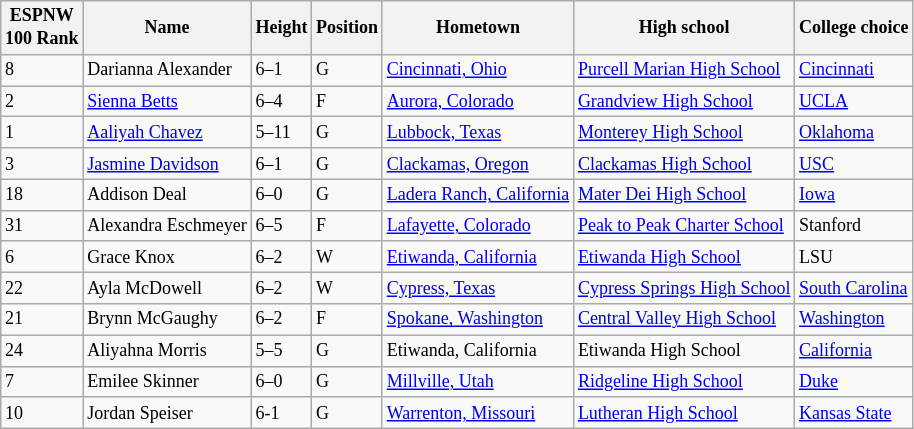<table class="wikitable sortable" style="font-size: 75%" style="width: 90%">
<tr>
<th>ESPNW<br> 100 Rank</th>
<th>Name</th>
<th>Height</th>
<th>Position</th>
<th>Hometown</th>
<th>High school</th>
<th>College choice</th>
</tr>
<tr>
<td>8</td>
<td>Darianna Alexander</td>
<td>6–1</td>
<td>G</td>
<td><a href='#'>Cincinnati, Ohio</a></td>
<td><a href='#'>Purcell Marian High School</a></td>
<td><a href='#'>Cincinnati</a></td>
</tr>
<tr>
<td>2</td>
<td><a href='#'>Sienna Betts</a></td>
<td>6–4</td>
<td>F</td>
<td><a href='#'>Aurora, Colorado</a></td>
<td><a href='#'>Grandview High School</a></td>
<td><a href='#'>UCLA</a></td>
</tr>
<tr>
<td>1</td>
<td><a href='#'>Aaliyah Chavez</a></td>
<td>5–11</td>
<td>G</td>
<td><a href='#'>Lubbock, Texas</a></td>
<td><a href='#'>Monterey High School</a></td>
<td><a href='#'>Oklahoma</a></td>
</tr>
<tr>
<td>3</td>
<td><a href='#'>Jasmine Davidson</a></td>
<td>6–1</td>
<td>G</td>
<td><a href='#'>Clackamas, Oregon</a></td>
<td><a href='#'>Clackamas High School</a></td>
<td><a href='#'>USC</a></td>
</tr>
<tr>
<td>18</td>
<td>Addison Deal</td>
<td>6–0</td>
<td>G</td>
<td><a href='#'>Ladera Ranch, California</a></td>
<td><a href='#'>Mater Dei High School</a></td>
<td><a href='#'>Iowa</a></td>
</tr>
<tr>
<td>31</td>
<td>Alexandra Eschmeyer</td>
<td>6–5</td>
<td>F</td>
<td><a href='#'>Lafayette, Colorado</a></td>
<td><a href='#'>Peak to Peak Charter School</a></td>
<td>Stanford</td>
</tr>
<tr>
<td>6</td>
<td>Grace Knox</td>
<td>6–2</td>
<td>W</td>
<td><a href='#'>Etiwanda, California</a></td>
<td><a href='#'>Etiwanda High School</a></td>
<td>LSU</td>
</tr>
<tr>
<td>22</td>
<td>Ayla McDowell</td>
<td>6–2</td>
<td>W</td>
<td><a href='#'>Cypress, Texas</a></td>
<td><a href='#'>Cypress Springs High School</a></td>
<td><a href='#'>South Carolina</a></td>
</tr>
<tr>
<td>21</td>
<td>Brynn McGaughy</td>
<td>6–2</td>
<td>F</td>
<td><a href='#'>Spokane, Washington</a></td>
<td><a href='#'>Central Valley High School</a></td>
<td><a href='#'>Washington</a></td>
</tr>
<tr>
<td>24</td>
<td>Aliyahna Morris</td>
<td>5–5</td>
<td>G</td>
<td>Etiwanda, California</td>
<td>Etiwanda High School</td>
<td><a href='#'>California</a></td>
</tr>
<tr>
<td>7</td>
<td>Emilee Skinner</td>
<td>6–0</td>
<td>G</td>
<td><a href='#'>Millville, Utah</a></td>
<td><a href='#'>Ridgeline High School</a></td>
<td><a href='#'>Duke</a></td>
</tr>
<tr>
<td>10</td>
<td>Jordan Speiser</td>
<td>6-1</td>
<td>G</td>
<td><a href='#'>Warrenton, Missouri</a></td>
<td><a href='#'>Lutheran High School</a></td>
<td><a href='#'>Kansas State</a></td>
</tr>
</table>
